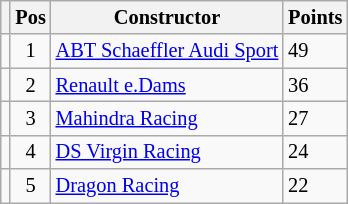<table class="wikitable" style="font-size: 85%;">
<tr>
<th></th>
<th>Pos</th>
<th>Constructor</th>
<th>Points</th>
</tr>
<tr>
<td align="left"></td>
<td align="center">1</td>
<td> <a href='#'>ABT Schaeffler Audi Sport</a></td>
<td align="left">49</td>
</tr>
<tr>
<td align="left"></td>
<td align="center">2</td>
<td> <a href='#'>Renault e.Dams</a></td>
<td align="left">36</td>
</tr>
<tr>
<td align="left"></td>
<td align="center">3</td>
<td> <a href='#'>Mahindra Racing</a></td>
<td align="left">27</td>
</tr>
<tr>
<td align="left"></td>
<td align="center">4</td>
<td> <a href='#'>DS Virgin Racing</a></td>
<td align="left">24</td>
</tr>
<tr>
<td align="left"></td>
<td align="center">5</td>
<td> <a href='#'>Dragon Racing</a></td>
<td align="left">22</td>
</tr>
</table>
